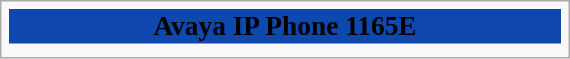<table class="infobox" style="width: 25em; font-size: 95%;">
<tr ! colspan="2" bgcolor="#0E48AF">
<td colspan="2" style="text-align:center; font-size:larger;"><span><strong>Avaya IP Phone 1165E</strong></span></td>
</tr>
<tr>
<td style="text-align:center;" colspan="2"></td>
</tr>
</table>
